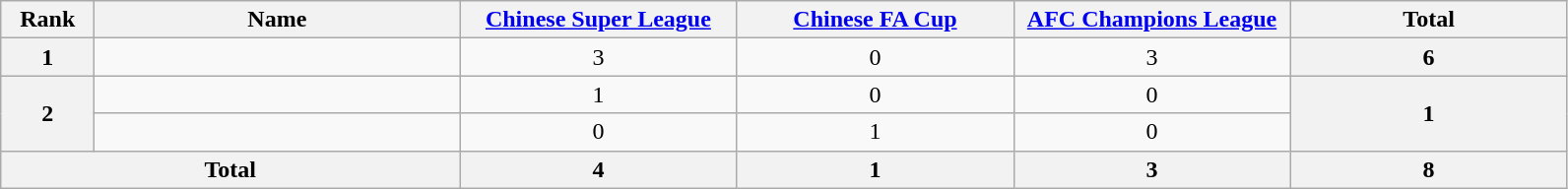<table class="wikitable" style="text-align: center;">
<tr>
<th style="width:56px;">Rank</th>
<th style="width:240px;">Name</th>
<th style="width:180px;"><a href='#'>Chinese Super League</a></th>
<th style="width:180px;"><a href='#'>Chinese FA Cup</a></th>
<th style="width:180px;"><a href='#'>AFC Champions League</a></th>
<th style="width:180px;"><strong>Total</strong></th>
</tr>
<tr>
<th>1</th>
<td align="left"></td>
<td>3</td>
<td>0</td>
<td>3</td>
<th>6</th>
</tr>
<tr>
<th rowspan="2">2</th>
<td align="left"></td>
<td>1</td>
<td>0</td>
<td>0</td>
<th rowspan="2">1</th>
</tr>
<tr>
<td align="left"></td>
<td>0</td>
<td>1</td>
<td>0</td>
</tr>
<tr>
<th colspan="2"><strong>Total</strong></th>
<th>4</th>
<th>1</th>
<th>3</th>
<th>8</th>
</tr>
</table>
